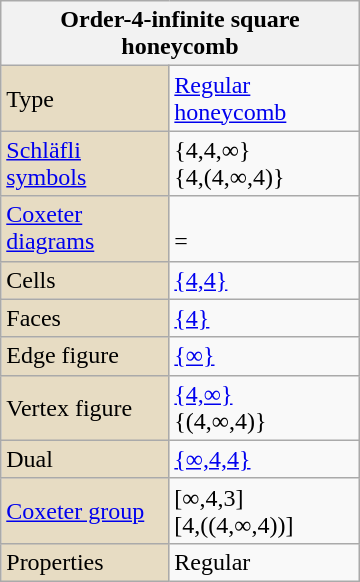<table class="wikitable" align="right" style="margin-left:10px" width=240>
<tr>
<th bgcolor=#e7dcc3 colspan=2>Order-4-infinite square honeycomb</th>
</tr>
<tr>
<td bgcolor=#e7dcc3>Type</td>
<td><a href='#'>Regular honeycomb</a></td>
</tr>
<tr>
<td bgcolor=#e7dcc3><a href='#'>Schläfli symbols</a></td>
<td>{4,4,∞}<br>{4,(4,∞,4)}</td>
</tr>
<tr>
<td bgcolor=#e7dcc3><a href='#'>Coxeter diagrams</a></td>
<td><br> = </td>
</tr>
<tr>
<td bgcolor=#e7dcc3>Cells</td>
<td><a href='#'>{4,4}</a> </td>
</tr>
<tr>
<td bgcolor=#e7dcc3>Faces</td>
<td><a href='#'>{4}</a></td>
</tr>
<tr>
<td bgcolor=#e7dcc3>Edge figure</td>
<td><a href='#'>{∞}</a></td>
</tr>
<tr>
<td bgcolor=#e7dcc3>Vertex figure</td>
<td><a href='#'>{4,∞}</a> <br>{(4,∞,4)} </td>
</tr>
<tr>
<td bgcolor=#e7dcc3>Dual</td>
<td><a href='#'>{∞,4,4}</a></td>
</tr>
<tr>
<td bgcolor=#e7dcc3><a href='#'>Coxeter group</a></td>
<td>[∞,4,3]<br>[4,((4,∞,4))]</td>
</tr>
<tr>
<td bgcolor=#e7dcc3>Properties</td>
<td>Regular</td>
</tr>
</table>
